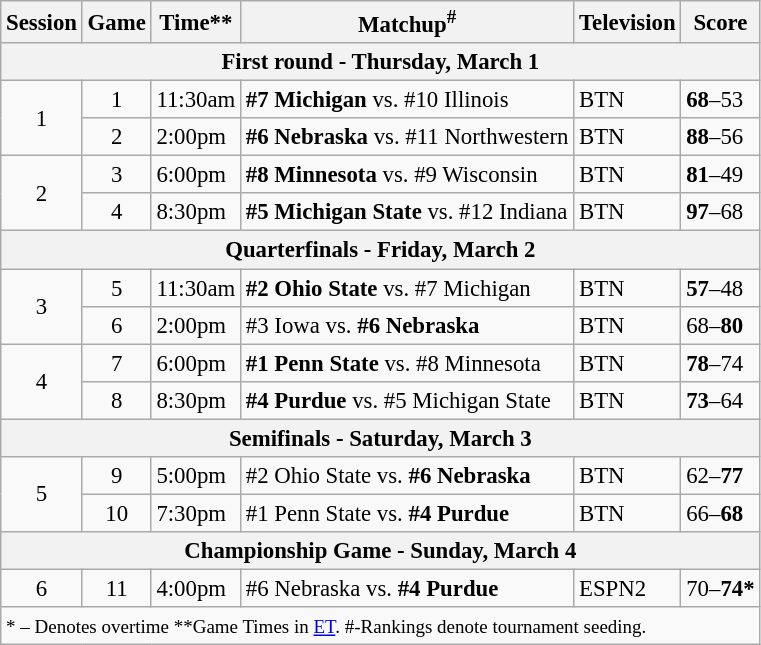<table class="wikitable" style="font-size: 95%">
<tr style="text-align:center;">
<th>Session</th>
<th>Game</th>
<th>Time**</th>
<th>Matchup<sup>#</sup></th>
<th>Television</th>
<th>Score</th>
</tr>
<tr>
<th colspan=6>First round - Thursday, March 1</th>
</tr>
<tr>
<td rowspan=2 style="text-align:center;">1</td>
<td style="text-align:center;">1</td>
<td>11:30am</td>
<td><strong>#7 Michigan</strong> vs. #10 Illinois</td>
<td>BTN</td>
<td><strong>68</strong>–53</td>
</tr>
<tr>
<td style="text-align:center;">2</td>
<td>2:00pm</td>
<td><strong>#6 Nebraska</strong> vs. #11 Northwestern</td>
<td>BTN</td>
<td><strong>88</strong>–56</td>
</tr>
<tr>
<td rowspan=2 style="text-align:center;">2</td>
<td style="text-align:center;">3</td>
<td>6:00pm</td>
<td><strong>#8 Minnesota</strong> vs. #9 Wisconsin</td>
<td>BTN</td>
<td><strong>81</strong>–49</td>
</tr>
<tr>
<td style="text-align:center;">4</td>
<td>8:30pm</td>
<td><strong>#5 Michigan State</strong> vs. #12 Indiana</td>
<td>BTN</td>
<td><strong>97</strong>–68</td>
</tr>
<tr>
<th colspan=6>Quarterfinals - Friday, March 2</th>
</tr>
<tr>
<td rowspan=2 style="text-align:center;">3</td>
<td style="text-align:center;">5</td>
<td>11:30am</td>
<td><strong>#2 Ohio State</strong> vs. #7 Michigan</td>
<td>BTN</td>
<td><strong>57</strong>–48</td>
</tr>
<tr>
<td style="text-align:center;">6</td>
<td>2:00pm</td>
<td>#3 Iowa vs. <strong>#6 Nebraska</strong></td>
<td>BTN</td>
<td>68–<strong>80</strong></td>
</tr>
<tr>
<td rowspan=2 style="text-align:center;">4</td>
<td style="text-align:center;">7</td>
<td>6:00pm</td>
<td><strong>#1 Penn State</strong> vs. #8 Minnesota</td>
<td>BTN</td>
<td><strong>78</strong>–74</td>
</tr>
<tr>
<td style="text-align:center;">8</td>
<td>8:30pm</td>
<td><strong>#4 Purdue</strong> vs. #5 Michigan State</td>
<td>BTN</td>
<td><strong>73</strong>–64</td>
</tr>
<tr>
<th colspan=6>Semifinals - Saturday, March 3</th>
</tr>
<tr>
<td rowspan=2 style="text-align:center;">5</td>
<td style="text-align:center;">9</td>
<td>5:00pm</td>
<td>#2 Ohio State vs. <strong>#6 Nebraska</strong></td>
<td>BTN</td>
<td>62–<strong>77</strong></td>
</tr>
<tr>
<td style="text-align:center;">10</td>
<td>7:30pm</td>
<td>#1 Penn State vs. <strong>#4 Purdue</strong></td>
<td>BTN</td>
<td>66–<strong>68</strong></td>
</tr>
<tr>
<th colspan=6>Championship Game - Sunday, March 4</th>
</tr>
<tr>
<td style="text-align:center;">6</td>
<td style="text-align:center;">11</td>
<td>4:00pm</td>
<td>#6 Nebraska vs. <strong>#4 Purdue</strong></td>
<td>ESPN2</td>
<td>70–<strong>74*</strong></td>
</tr>
<tr>
<td colspan=6><small>* – Denotes overtime **Game Times in <a href='#'>ET</a>. #-Rankings denote tournament seeding.</small></td>
</tr>
</table>
